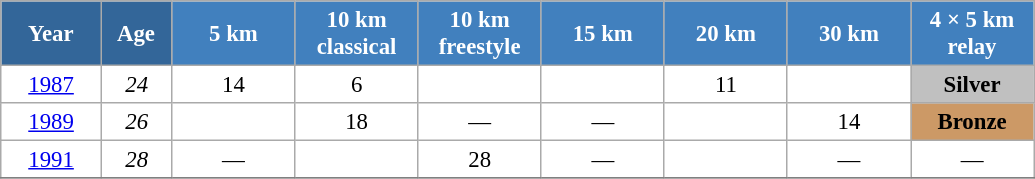<table class="wikitable" style="font-size:95%; text-align:center; border:grey solid 1px; border-collapse:collapse; background:#ffffff;">
<tr>
<th style="background-color:#369; color:white; width:60px;"> Year </th>
<th style="background-color:#369; color:white; width:40px;"> Age </th>
<th style="background-color:#4180be; color:white; width:75px;"> 5 km </th>
<th style="background-color:#4180be; color:white; width:75px;"> 10 km <br> classical </th>
<th style="background-color:#4180be; color:white; width:75px;"> 10 km <br> freestyle </th>
<th style="background-color:#4180be; color:white; width:75px;"> 15 km </th>
<th style="background-color:#4180be; color:white; width:75px;"> 20 km </th>
<th style="background-color:#4180be; color:white; width:75px;"> 30 km </th>
<th style="background-color:#4180be; color:white; width:75px;"> 4 × 5 km <br> relay </th>
</tr>
<tr>
<td><a href='#'>1987</a></td>
<td><em>24</em></td>
<td>14</td>
<td>6</td>
<td></td>
<td></td>
<td>11</td>
<td></td>
<td style="background:silver;"><strong>Silver</strong></td>
</tr>
<tr>
<td><a href='#'>1989</a></td>
<td><em>26</em></td>
<td></td>
<td>18</td>
<td>—</td>
<td>—</td>
<td></td>
<td>14</td>
<td bgcolor="cc9966"><strong>Bronze</strong></td>
</tr>
<tr>
<td><a href='#'>1991</a></td>
<td><em>28</em></td>
<td>—</td>
<td></td>
<td>28</td>
<td>—</td>
<td></td>
<td>—</td>
<td>—</td>
</tr>
<tr>
</tr>
</table>
